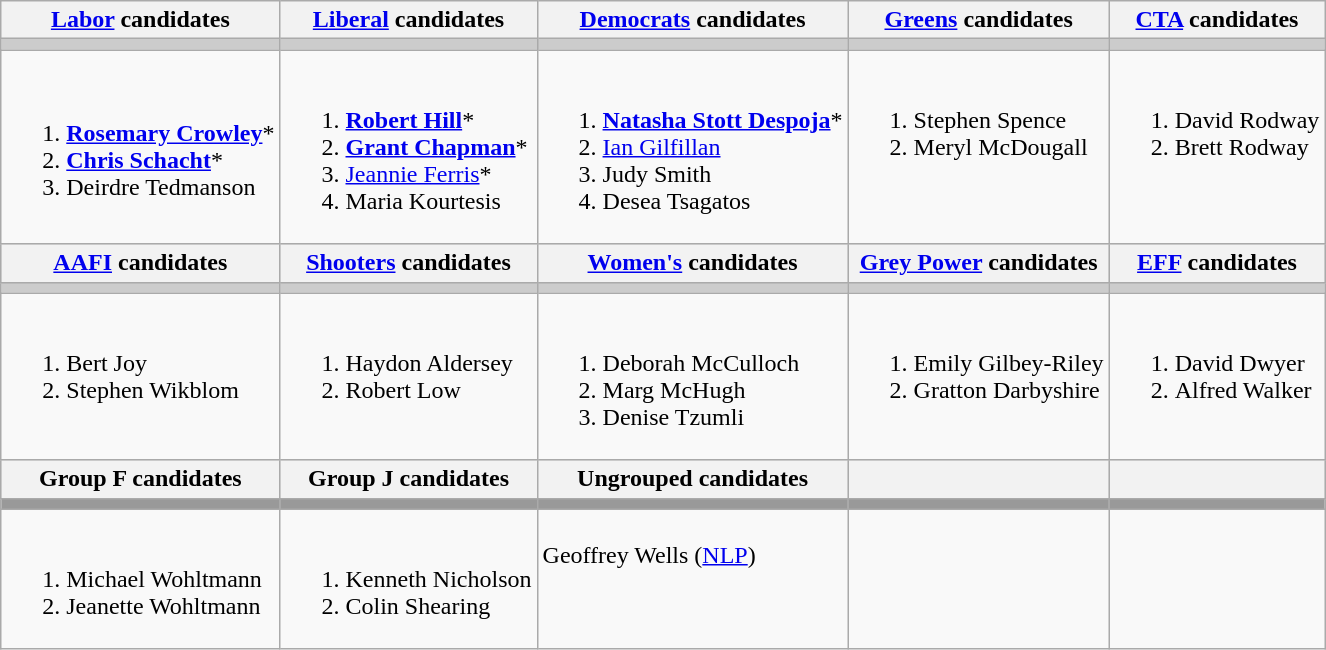<table class="wikitable">
<tr>
<th><a href='#'>Labor</a> candidates</th>
<th><a href='#'>Liberal</a> candidates</th>
<th><a href='#'>Democrats</a> candidates</th>
<th><a href='#'>Greens</a> candidates</th>
<th><a href='#'>CTA</a> candidates</th>
</tr>
<tr bgcolor="#cccccc">
<td></td>
<td></td>
<td></td>
<td></td>
<td></td>
</tr>
<tr>
<td><br><ol><li><strong><a href='#'>Rosemary Crowley</a></strong>*</li><li><strong><a href='#'>Chris Schacht</a></strong>*</li><li>Deirdre Tedmanson</li></ol></td>
<td><br><ol><li><strong><a href='#'>Robert Hill</a></strong>*</li><li><strong><a href='#'>Grant Chapman</a></strong>*</li><li><a href='#'>Jeannie Ferris</a>*</li><li>Maria Kourtesis</li></ol></td>
<td><br><ol><li><strong><a href='#'>Natasha Stott Despoja</a></strong>*</li><li><a href='#'>Ian Gilfillan</a></li><li>Judy Smith</li><li>Desea Tsagatos</li></ol></td>
<td valign=top><br><ol><li>Stephen Spence</li><li>Meryl McDougall</li></ol></td>
<td valign=top><br><ol><li>David Rodway</li><li>Brett Rodway</li></ol></td>
</tr>
<tr bgcolor="#cccccc">
<th><a href='#'>AAFI</a> candidates</th>
<th><a href='#'>Shooters</a> candidates</th>
<th><a href='#'>Women's</a> candidates</th>
<th><a href='#'>Grey Power</a> candidates</th>
<th><a href='#'>EFF</a> candidates</th>
</tr>
<tr bgcolor="#cccccc">
<td></td>
<td></td>
<td></td>
<td></td>
<td></td>
</tr>
<tr>
<td valign=top><br><ol><li>Bert Joy</li><li>Stephen Wikblom</li></ol></td>
<td valign=top><br><ol><li>Haydon Aldersey</li><li>Robert Low</li></ol></td>
<td valign=top><br><ol><li>Deborah McCulloch</li><li>Marg McHugh</li><li>Denise Tzumli</li></ol></td>
<td valign=top><br><ol><li>Emily Gilbey-Riley</li><li>Gratton Darbyshire</li></ol></td>
<td valign=top><br><ol><li>David Dwyer</li><li>Alfred Walker</li></ol></td>
</tr>
<tr bgcolor="#cccccc">
<th>Group F candidates</th>
<th>Group J candidates</th>
<th>Ungrouped candidates</th>
<th></th>
<th></th>
</tr>
<tr bgcolor="#cccccc">
<td bgcolor="#999999"></td>
<td bgcolor="#999999"></td>
<td bgcolor="#999999"></td>
<td bgcolor="#999999"></td>
<td bgcolor="#999999"></td>
</tr>
<tr>
<td valign=top><br><ol><li>Michael Wohltmann</li><li>Jeanette Wohltmann</li></ol></td>
<td valign=top><br><ol><li>Kenneth Nicholson</li><li>Colin Shearing</li></ol></td>
<td valign=top><br>Geoffrey Wells (<a href='#'>NLP</a>)</td>
<td valign=top></td>
<td valign=top></td>
</tr>
</table>
